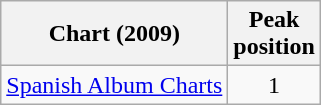<table class="wikitable sortable">
<tr>
<th>Chart (2009)</th>
<th>Peak<br>position</th>
</tr>
<tr>
<td><a href='#'>Spanish Album Charts</a></td>
<td align="center">1</td>
</tr>
</table>
